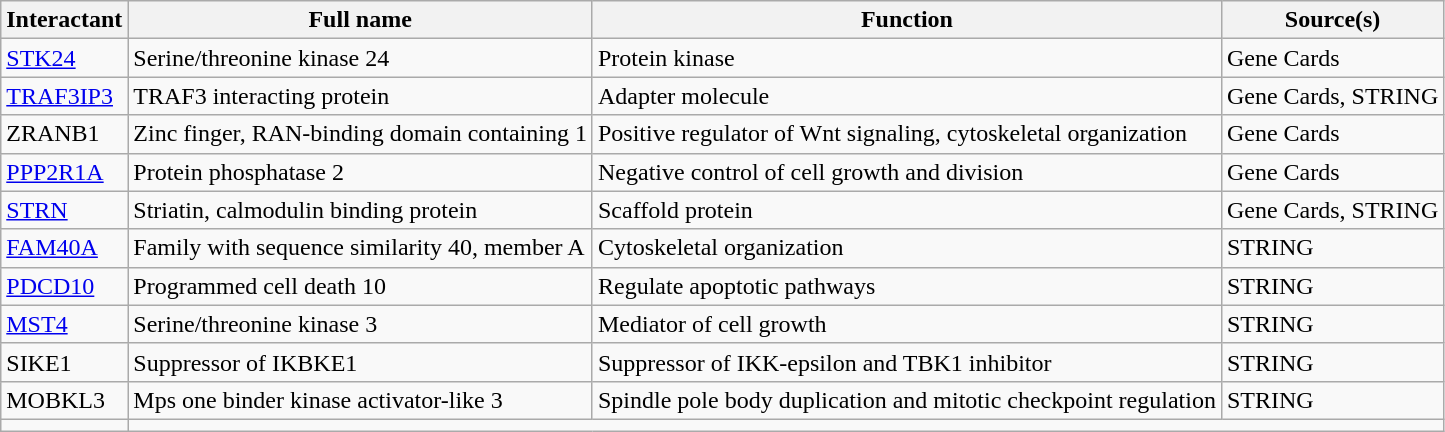<table class="wikitable">
<tr>
<th>Interactant</th>
<th>Full name</th>
<th>Function</th>
<th>Source(s)</th>
</tr>
<tr>
<td><a href='#'>STK24</a></td>
<td>Serine/threonine kinase 24</td>
<td>Protein kinase</td>
<td>Gene Cards</td>
</tr>
<tr>
<td><a href='#'>TRAF3IP3</a></td>
<td>TRAF3 interacting protein</td>
<td>Adapter molecule</td>
<td>Gene Cards, STRING</td>
</tr>
<tr>
<td>ZRANB1</td>
<td>Zinc finger, RAN-binding domain containing 1</td>
<td>Positive regulator of Wnt signaling, cytoskeletal organization</td>
<td>Gene Cards</td>
</tr>
<tr>
<td><a href='#'>PPP2R1A</a></td>
<td>Protein phosphatase 2</td>
<td>Negative control of cell growth and division</td>
<td>Gene Cards</td>
</tr>
<tr>
<td><a href='#'>STRN</a></td>
<td>Striatin, calmodulin binding protein</td>
<td>Scaffold protein</td>
<td>Gene Cards, STRING</td>
</tr>
<tr>
<td><a href='#'>FAM40A</a></td>
<td>Family with sequence similarity 40, member A</td>
<td>Cytoskeletal organization</td>
<td>STRING</td>
</tr>
<tr>
<td><a href='#'>PDCD10</a></td>
<td>Programmed cell death 10</td>
<td>Regulate apoptotic pathways</td>
<td>STRING</td>
</tr>
<tr>
<td><a href='#'>MST4</a></td>
<td>Serine/threonine kinase 3</td>
<td>Mediator of cell growth</td>
<td>STRING</td>
</tr>
<tr>
<td>SIKE1</td>
<td>Suppressor of IKBKE1</td>
<td>Suppressor of IKK-epsilon and TBK1 inhibitor</td>
<td>STRING</td>
</tr>
<tr>
<td>MOBKL3</td>
<td>Mps one binder kinase activator-like 3</td>
<td>Spindle pole body duplication and mitotic checkpoint regulation</td>
<td>STRING</td>
</tr>
<tr>
<td></td>
</tr>
</table>
